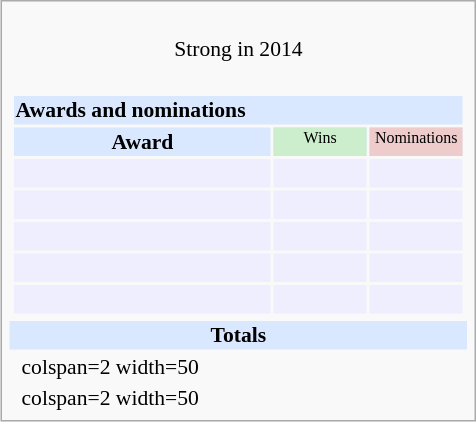<table class="infobox" style="width:22em; text-align:left; font-size:90%; vertical-align:middle; background:#white;">
<tr>
<td colspan="3" style="text-align:center;"> <br>Strong in 2014</td>
</tr>
<tr>
<td colspan="3"><br><table class="collapsible collapsed" style="width:100%;">
<tr>
<th colspan="3" style="background:#d9e8ff; text-align:left;">Awards and nominations</th>
</tr>
<tr style="background:#d9e8ff; text-align:center;">
<th style="vertical-align: middle;">Award</th>
<td style="background:#cec; font-size:8pt; width:60px;">Wins</td>
<td style="background:#ecc; font-size:8pt; width:60px;">Nominations</td>
</tr>
<tr bgcolor=#eeeeff>
<td style="text-align:center;"><br></td>
<td></td>
<td></td>
</tr>
<tr bgcolor=#eeeeff>
<td style="text-align:center;"><br></td>
<td></td>
<td></td>
</tr>
<tr bgcolor=#eeeeff>
<td style="text-align:center;"><br></td>
<td></td>
<td></td>
</tr>
<tr bgcolor=#eeeeff>
<td style="text-align:center;"><br></td>
<td></td>
<td></td>
</tr>
<tr bgcolor=#eeeeff>
<td style="text-align:center;"><br></td>
<td></td>
<td></td>
</tr>
</table>
</td>
</tr>
<tr style="background:#d9e8ff;">
<td colspan="3" style="text-align:center;"><strong>Totals</strong></td>
</tr>
<tr>
<td></td>
<td>colspan=2 width=50 </td>
</tr>
<tr>
<td></td>
<td>colspan=2 width=50 </td>
</tr>
</table>
